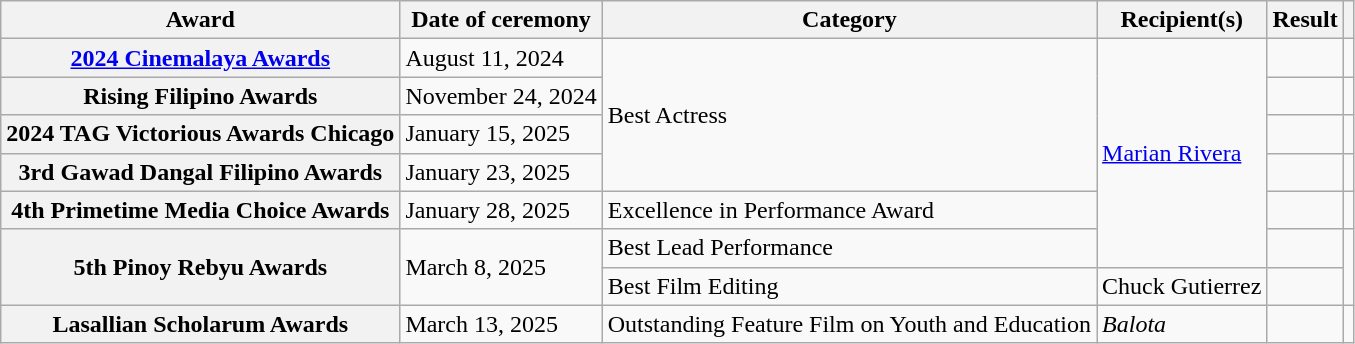<table class="wikitable sortable plainrowheaders">
<tr>
<th scope="col">Award</th>
<th scope="col" data-sort-type="date">Date of ceremony</th>
<th scope="col">Category</th>
<th scope="col">Recipient(s)</th>
<th scope="col">Result</th>
<th scope="col" class="unsortable"></th>
</tr>
<tr>
<th scope="row" rowspan="1"><a href='#'>2024 Cinemalaya Awards</a></th>
<td rowspan="1">August 11, 2024</td>
<td rowspan="4">Best Actress</td>
<td rowspan="6"><a href='#'>Marian Rivera</a></td>
<td></td>
<td rowspan="1"></td>
</tr>
<tr>
<th scope="row" rowspan="1">Rising Filipino Awards</th>
<td rowspan="1">November 24, 2024</td>
<td></td>
<td rowspan="1"></td>
</tr>
<tr>
<th scope="row" rowspan="1">2024 TAG Victorious Awards Chicago</th>
<td rowspan="1">January 15, 2025</td>
<td></td>
<td rowspan="1"></td>
</tr>
<tr>
<th scope="row" rowspan="1">3rd Gawad Dangal Filipino Awards</th>
<td rowspan="1">January 23, 2025</td>
<td></td>
<td rowspan="1"></td>
</tr>
<tr>
<th scope="row" rowspan="1">4th Primetime Media Choice Awards</th>
<td rowspan="1">January 28, 2025</td>
<td>Excellence in Performance Award</td>
<td></td>
<td rowspan="1"></td>
</tr>
<tr>
<th scope="row" rowspan="2">5th Pinoy Rebyu Awards</th>
<td rowspan="2">March 8, 2025</td>
<td>Best Lead Performance</td>
<td></td>
<td rowspan="2"></td>
</tr>
<tr>
<td>Best Film Editing</td>
<td>Chuck Gutierrez</td>
<td></td>
</tr>
<tr>
<th scope="row">Lasallian Scholarum Awards</th>
<td>March 13, 2025</td>
<td>Outstanding Feature Film on Youth and Education</td>
<td><em>Balota</em></td>
<td></td>
<td></td>
</tr>
</table>
